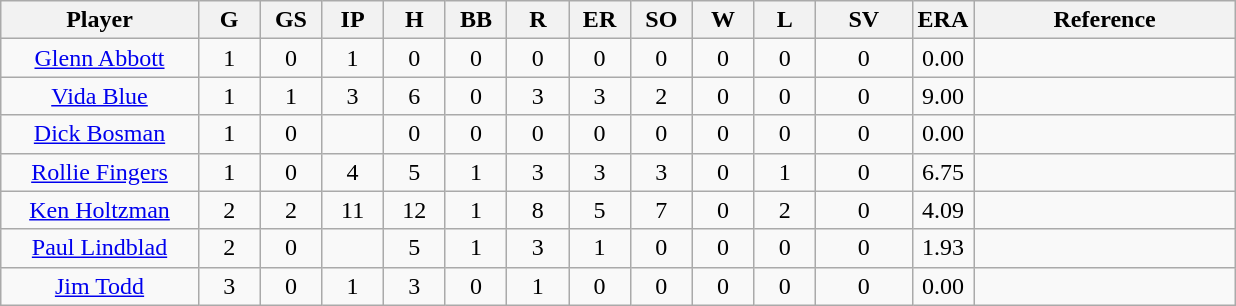<table class="wikitable sortable" style="text-align:center">
<tr>
<th width="16%">Player</th>
<th width="5%">G</th>
<th width="5%">GS</th>
<th width="5%">IP</th>
<th width="5%">H</th>
<th width="5%">BB</th>
<th width="5%">R</th>
<th width="5%">ER</th>
<th width="5%">SO</th>
<th width="5%">W</th>
<th width="5%">L</th>
<th>SV</th>
<th width="5%">ERA</th>
<th>Reference</th>
</tr>
<tr>
<td><a href='#'>Glenn Abbott</a></td>
<td>1</td>
<td>0</td>
<td>1</td>
<td>0</td>
<td>0</td>
<td>0</td>
<td>0</td>
<td>0</td>
<td>0</td>
<td>0</td>
<td>0</td>
<td>0.00</td>
<td></td>
</tr>
<tr>
<td><a href='#'>Vida Blue</a></td>
<td>1</td>
<td>1</td>
<td>3</td>
<td>6</td>
<td>0</td>
<td>3</td>
<td>3</td>
<td>2</td>
<td>0</td>
<td>0</td>
<td>0</td>
<td>9.00</td>
<td></td>
</tr>
<tr>
<td><a href='#'>Dick Bosman</a></td>
<td>1</td>
<td>0</td>
<td></td>
<td>0</td>
<td>0</td>
<td>0</td>
<td>0</td>
<td>0</td>
<td>0</td>
<td>0</td>
<td>0</td>
<td>0.00</td>
<td></td>
</tr>
<tr>
<td><a href='#'>Rollie Fingers</a></td>
<td>1</td>
<td>0</td>
<td>4</td>
<td>5</td>
<td>1</td>
<td>3</td>
<td>3</td>
<td>3</td>
<td>0</td>
<td>1</td>
<td>0</td>
<td>6.75</td>
<td></td>
</tr>
<tr>
<td><a href='#'>Ken Holtzman</a></td>
<td>2</td>
<td>2</td>
<td>11</td>
<td>12</td>
<td>1</td>
<td>8</td>
<td>5</td>
<td>7</td>
<td>0</td>
<td>2</td>
<td>0</td>
<td>4.09</td>
<td></td>
</tr>
<tr>
<td><a href='#'>Paul Lindblad</a></td>
<td>2</td>
<td>0</td>
<td></td>
<td>5</td>
<td>1</td>
<td>3</td>
<td>1</td>
<td>0</td>
<td>0</td>
<td>0</td>
<td>0</td>
<td>1.93</td>
<td></td>
</tr>
<tr>
<td><a href='#'>Jim Todd</a></td>
<td>3</td>
<td>0</td>
<td>1</td>
<td>3</td>
<td>0</td>
<td>1</td>
<td>0</td>
<td>0</td>
<td>0</td>
<td>0</td>
<td>0</td>
<td>0.00</td>
<td></td>
</tr>
</table>
